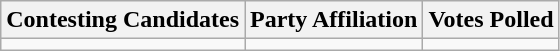<table class="wikitable sortable">
<tr>
<th>Contesting Candidates</th>
<th>Party Affiliation</th>
<th>Votes Polled</th>
</tr>
<tr>
<td></td>
<td></td>
<td></td>
</tr>
</table>
